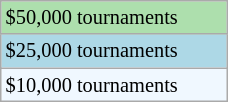<table class="wikitable"  style="font-size:85%; width:12%;">
<tr style="background:#addfad;">
<td>$50,000 tournaments</td>
</tr>
<tr style="background:lightblue;">
<td>$25,000 tournaments</td>
</tr>
<tr style="background:#f0f8ff;">
<td>$10,000 tournaments</td>
</tr>
</table>
